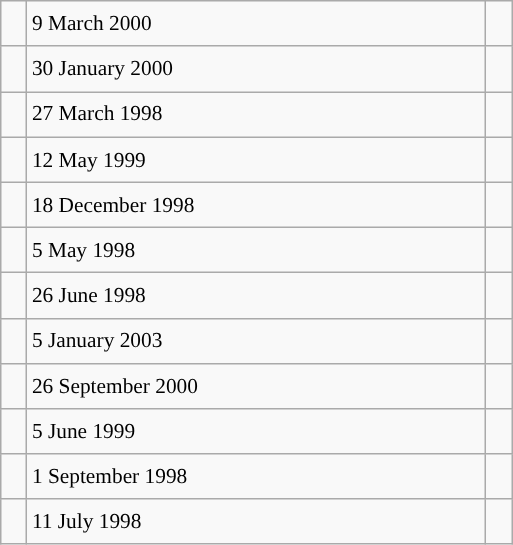<table class="wikitable" style="font-size: 89%; float: left; width: 24em; margin-right: 1em; line-height: 1.65em !important; height: 324px;">
<tr>
<td></td>
<td>9 March 2000</td>
<td></td>
</tr>
<tr>
<td></td>
<td>30 January 2000</td>
<td></td>
</tr>
<tr>
<td></td>
<td>27 March 1998</td>
<td></td>
</tr>
<tr>
<td></td>
<td>12 May 1999</td>
<td></td>
</tr>
<tr>
<td></td>
<td>18 December 1998</td>
<td></td>
</tr>
<tr>
<td></td>
<td>5 May 1998</td>
<td></td>
</tr>
<tr>
<td></td>
<td>26 June 1998</td>
<td></td>
</tr>
<tr>
<td></td>
<td>5 January 2003</td>
<td></td>
</tr>
<tr>
<td></td>
<td>26 September 2000</td>
<td></td>
</tr>
<tr>
<td></td>
<td>5 June 1999</td>
<td></td>
</tr>
<tr>
<td></td>
<td>1 September 1998</td>
<td></td>
</tr>
<tr>
<td></td>
<td>11 July 1998</td>
<td></td>
</tr>
</table>
